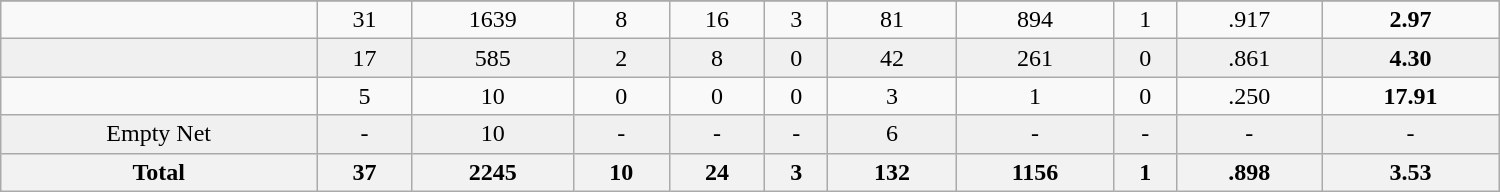<table class="wikitable sortable" width ="1000">
<tr align="center">
</tr>
<tr align="center" bgcolor="">
<td></td>
<td>31</td>
<td>1639</td>
<td>8</td>
<td>16</td>
<td>3</td>
<td>81</td>
<td>894</td>
<td>1</td>
<td>.917</td>
<td><strong>2.97</strong></td>
</tr>
<tr align="center" bgcolor="f0f0f0">
<td></td>
<td>17</td>
<td>585</td>
<td>2</td>
<td>8</td>
<td>0</td>
<td>42</td>
<td>261</td>
<td>0</td>
<td>.861</td>
<td><strong>4.30</strong></td>
</tr>
<tr align="center" bgcolor="">
<td></td>
<td>5</td>
<td>10</td>
<td>0</td>
<td>0</td>
<td>0</td>
<td>3</td>
<td>1</td>
<td>0</td>
<td>.250</td>
<td><strong>17.91</strong></td>
</tr>
<tr align="center" bgcolor="f0f0f0">
<td>Empty Net</td>
<td>-</td>
<td>10</td>
<td>-</td>
<td>-</td>
<td>-</td>
<td>6</td>
<td>-</td>
<td>-</td>
<td>-</td>
<td>-</td>
</tr>
<tr>
<th>Total</th>
<th>37</th>
<th>2245</th>
<th>10</th>
<th>24</th>
<th>3</th>
<th>132</th>
<th>1156</th>
<th>1</th>
<th>.898</th>
<th>3.53</th>
</tr>
</table>
